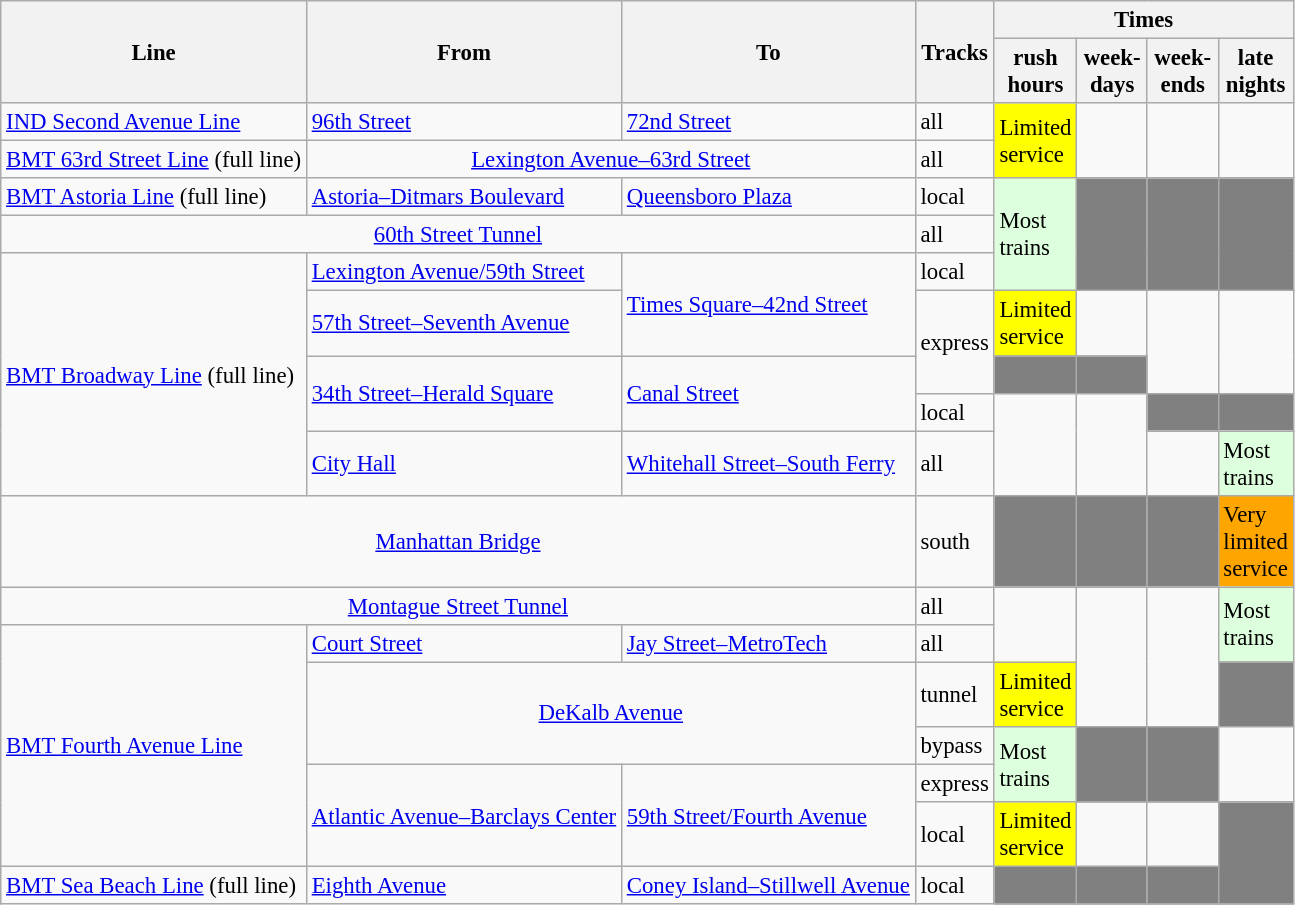<table class="wikitable collapsible" style="width:auto; font-size:95%">
<tr>
<th rowspan=2>Line</th>
<th rowspan=2>From</th>
<th rowspan=2>To</th>
<th rowspan=2>Tracks</th>
<th colspan=4>Times</th>
</tr>
<tr>
<th width=40>rush hours</th>
<th width=40>week­days</th>
<th width=40>week­ends</th>
<th width=40>late nights</th>
</tr>
<tr>
<td><a href='#'>IND Second Avenue Line</a></td>
<td><a href='#'>96th Street</a></td>
<td><a href='#'>72nd Street</a></td>
<td>all</td>
<td rowspan=2 style="background:yellow">Limited service</td>
<td rowspan=2></td>
<td rowspan=2></td>
<td rowspan=2></td>
</tr>
<tr>
<td><a href='#'>BMT 63rd Street Line</a> (full line)</td>
<td colspan=2 align=center><a href='#'>Lexington Avenue–63rd Street</a></td>
<td>all</td>
</tr>
<tr>
<td><a href='#'>BMT Astoria Line</a> (full line)</td>
<td><a href='#'>Astoria–Ditmars Boulevard</a></td>
<td><a href='#'>Queensboro Plaza</a></td>
<td>local</td>
<td rowspan=3 style="background:#ddffdd">Most trains</td>
<td rowspan=3 style="background:gray"> </td>
<td rowspan=3 style="background:gray"></td>
<td rowspan=3 style="background:gray"></td>
</tr>
<tr>
<td colspan=3 align=center><a href='#'>60th Street Tunnel</a></td>
<td>all</td>
</tr>
<tr>
<td rowspan=5><a href='#'>BMT Broadway Line</a> (full line)</td>
<td><a href='#'>Lexington Avenue/59th Street</a></td>
<td rowspan=2><a href='#'>Times Square–42nd Street</a></td>
<td>local</td>
</tr>
<tr>
<td><a href='#'>57th Street–Seventh Avenue</a></td>
<td rowspan=2>express</td>
<td style="background:yellow">Limited service</td>
<td> </td>
<td rowspan=2> </td>
<td rowspan=2> </td>
</tr>
<tr>
<td rowspan=2><a href='#'>34th Street–Herald Square</a></td>
<td rowspan=2><a href='#'>Canal Street</a></td>
<td style="background:gray"> </td>
<td style="background:gray"> </td>
</tr>
<tr>
<td>local</td>
<td rowspan=2> </td>
<td rowspan=2> </td>
<td style="background:gray"> </td>
<td style="background:gray"> </td>
</tr>
<tr>
<td><a href='#'>City Hall</a></td>
<td><a href='#'>Whitehall Street–South Ferry</a></td>
<td>all</td>
<td> </td>
<td style="background:#ddffdd">Most trains</td>
</tr>
<tr>
<td colspan=3 align=center><a href='#'>Manhattan Bridge</a></td>
<td>south</td>
<td style="background:gray"> </td>
<td style="background:gray"> </td>
<td style="background:gray"> </td>
<td style="background:orange">Very limited service</td>
</tr>
<tr>
<td colspan=3 align=center><a href='#'>Montague Street Tunnel</a></td>
<td>all</td>
<td rowspan=2> </td>
<td rowspan=3> </td>
<td rowspan=3> </td>
<td rowspan=2 style="background:#ddffdd">Most trains</td>
</tr>
<tr>
<td rowspan=5><a href='#'>BMT Fourth Avenue Line</a></td>
<td><a href='#'>Court Street</a></td>
<td><a href='#'>Jay Street–MetroTech</a></td>
<td>all</td>
</tr>
<tr>
<td rowspan=2 colspan=2 align=center><a href='#'>DeKalb Avenue</a></td>
<td>tunnel</td>
<td style="background:yellow">Limited service</td>
<td style="background:gray"> </td>
</tr>
<tr>
<td>bypass</td>
<td rowspan=2 style="background:#ddffdd">Most trains</td>
<td rowspan=2 style="background:gray"></td>
<td rowspan=2 style="background:gray"></td>
<td rowspan=2> </td>
</tr>
<tr>
<td rowspan=2><a href='#'>Atlantic Avenue–Barclays Center</a></td>
<td rowspan=2><a href='#'>59th Street/Fourth Avenue</a></td>
<td>express</td>
</tr>
<tr>
<td>local</td>
<td style="background:yellow">Limited service</td>
<td> </td>
<td> </td>
<td rowspan=2 style="background:gray"></td>
</tr>
<tr>
<td><a href='#'>BMT Sea Beach Line</a> (full line)</td>
<td><a href='#'>Eighth Avenue</a></td>
<td><a href='#'>Coney Island–Stillwell Avenue</a></td>
<td>local</td>
<td style="background:gray"> </td>
<td style="background:gray"> </td>
<td style="background:gray"> </td>
</tr>
</table>
